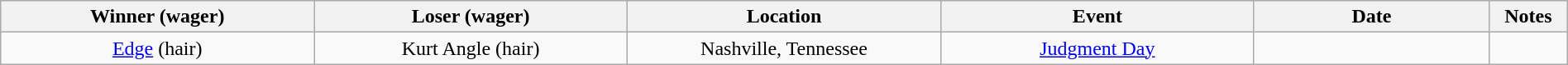<table class="wikitable sortable" width=100% style="text-align: center">
<tr>
<th width=20% scope="col">Winner (wager)</th>
<th width=20% scope="col">Loser (wager)</th>
<th width=20% scope="col">Location</th>
<th width=20% scope="col">Event</th>
<th width=15% scope="col">Date</th>
<th class="unsortable" width=5% scope="col">Notes</th>
</tr>
<tr>
<td><a href='#'>Edge</a> (hair)</td>
<td>Kurt Angle (hair)</td>
<td>Nashville, Tennessee</td>
<td><a href='#'>Judgment Day</a></td>
<td></td>
<td></td>
</tr>
</table>
